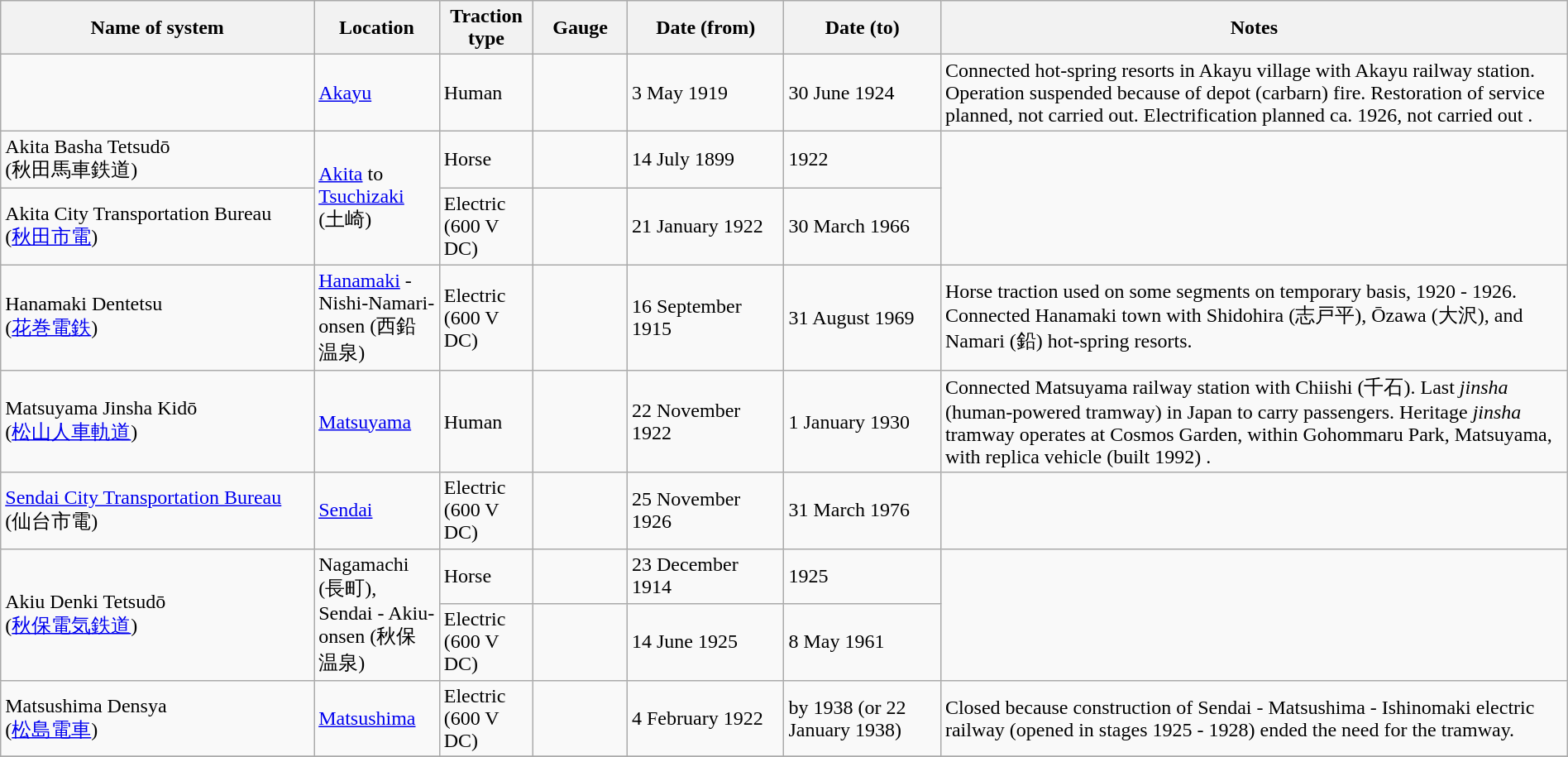<table class="wikitable" width=100%>
<tr>
<th width="20%">Name of system</th>
<th width="08%">Location</th>
<th width="06%">Traction<br>type</th>
<th width="06%">Gauge</th>
<th width="10%">Date (from)</th>
<th width="10%">Date (to)</th>
<th width="40%">Notes</th>
</tr>
<tr>
<td> </td>
<td><a href='#'>Akayu</a></td>
<td>Human</td>
<td> </td>
<td>3 May 1919 </td>
<td>30 June 1924 </td>
<td>Connected hot-spring resorts in Akayu village with Akayu railway station. Operation suspended because of depot (carbarn) fire. Restoration of service planned, not carried out. Electrification planned ca. 1926, not carried out .</td>
</tr>
<tr>
<td>Akita Basha Tetsudō<br>(秋田馬車鉄道)</td>
<td rowspan="2"><a href='#'>Akita</a> to <a href='#'>Tsuchizaki</a> (土崎)</td>
<td>Horse</td>
<td></td>
<td>14 July 1899</td>
<td>1922</td>
<td rowspan="2"></td>
</tr>
<tr>
<td>Akita City Transportation Bureau<br>(<a href='#'>秋田市電</a>)</td>
<td>Electric<br>(600 V DC)</td>
<td></td>
<td>21 January 1922</td>
<td>30 March 1966</td>
</tr>
<tr>
<td>Hanamaki Dentetsu<br>(<a href='#'>花巻電鉄</a>)</td>
<td><a href='#'>Hanamaki</a> - Nishi-Namari-onsen (西鉛温泉)</td>
<td>Electric<br>(600 V DC)</td>
<td></td>
<td>16 September 1915</td>
<td>31 August 1969</td>
<td>Horse traction used on some segments on temporary basis, 1920 - 1926. Connected Hanamaki town with Shidohira (志戸平), Ōzawa (大沢), and Namari (鉛) hot-spring resorts.</td>
</tr>
<tr>
<td>Matsuyama Jinsha Kidō<br>(<a href='#'>松山人車軌道</a>)</td>
<td><a href='#'>Matsuyama</a></td>
<td>Human</td>
<td> </td>
<td>22 November 1922 </td>
<td>1 January 1930 </td>
<td>Connected Matsuyama railway station with Chiishi (千石). Last <em>jinsha</em> (human-powered tramway) in Japan to carry passengers. Heritage <em>jinsha</em> tramway operates at Cosmos Garden, within Gohommaru Park, Matsuyama, with replica vehicle (built 1992) .</td>
</tr>
<tr>
<td><a href='#'>Sendai City Transportation Bureau</a><br>(仙台市電)</td>
<td><a href='#'>Sendai</a></td>
<td>Electric<br>(600 V DC)</td>
<td></td>
<td>25 November 1926</td>
<td>31 March 1976</td>
<td></td>
</tr>
<tr>
<td rowspan="2">Akiu Denki Tetsudō<br>(<a href='#'>秋保電気鉄道</a>)</td>
<td rowspan="2">Nagamachi (長町), Sendai - Akiu-onsen (秋保温泉)</td>
<td>Horse</td>
<td></td>
<td>23 December 1914</td>
<td>1925</td>
<td rowspan="2"></td>
</tr>
<tr>
<td>Electric<br>(600 V DC)</td>
<td></td>
<td>14 June 1925</td>
<td>8 May 1961</td>
</tr>
<tr>
<td>Matsushima Densya<br>(<a href='#'>松島電車</a>)</td>
<td><a href='#'>Matsushima</a></td>
<td>Electric<br>(600 V DC)</td>
<td></td>
<td>4 February 1922</td>
<td>by 1938 (or 22 January 1938)</td>
<td>Closed because construction of Sendai - Matsushima - Ishinomaki electric railway (opened in stages 1925 - 1928) ended the need for the tramway.</td>
</tr>
<tr>
</tr>
</table>
